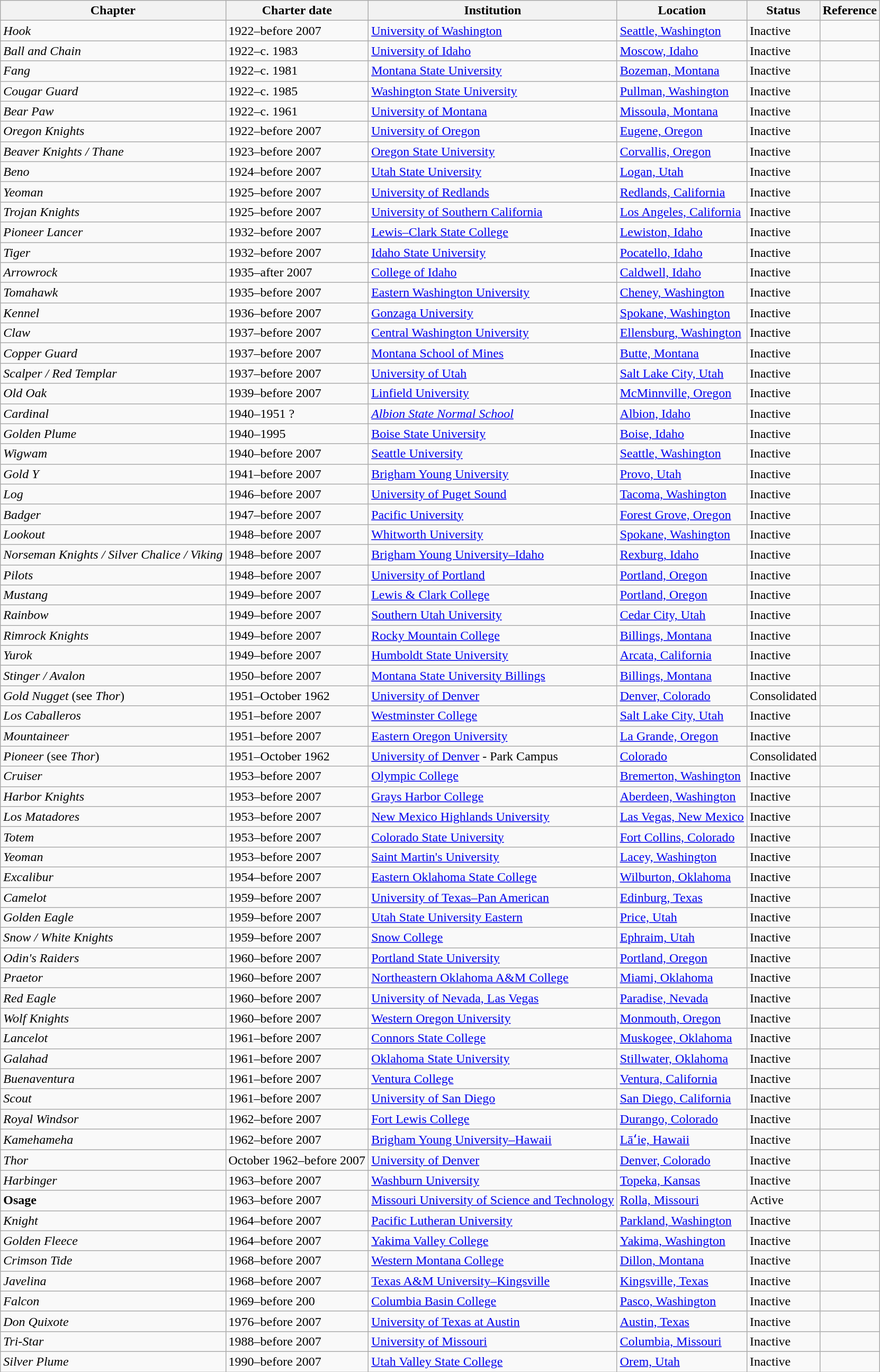<table class="wikitable sortable">
<tr>
<th>Chapter</th>
<th>Charter date</th>
<th>Institution</th>
<th>Location</th>
<th>Status</th>
<th>Reference</th>
</tr>
<tr>
<td><em>Hook</em></td>
<td>1922–before 2007</td>
<td><a href='#'>University of Washington</a></td>
<td><a href='#'>Seattle, Washington</a></td>
<td>Inactive</td>
<td></td>
</tr>
<tr>
<td><em>Ball and Chain</em></td>
<td>1922–c. 1983</td>
<td><a href='#'>University of Idaho</a></td>
<td><a href='#'>Moscow, Idaho</a></td>
<td>Inactive</td>
<td></td>
</tr>
<tr>
<td><em>Fang</em></td>
<td>1922–c. 1981</td>
<td><a href='#'>Montana State University</a></td>
<td><a href='#'>Bozeman, Montana</a></td>
<td>Inactive</td>
<td></td>
</tr>
<tr>
<td><em>Cougar Guard</em></td>
<td>1922–c. 1985</td>
<td><a href='#'>Washington State University</a></td>
<td><a href='#'>Pullman, Washington</a></td>
<td>Inactive</td>
<td></td>
</tr>
<tr>
<td><em>Bear Paw</em></td>
<td>1922–c. 1961</td>
<td><a href='#'>University of Montana</a></td>
<td><a href='#'>Missoula, Montana</a></td>
<td>Inactive</td>
<td></td>
</tr>
<tr>
<td><em>Oregon Knights</em></td>
<td>1922–before 2007</td>
<td><a href='#'>University of Oregon</a></td>
<td><a href='#'>Eugene, Oregon</a></td>
<td>Inactive</td>
<td></td>
</tr>
<tr>
<td><em>Beaver Knights / Thane</em></td>
<td>1923–before 2007</td>
<td><a href='#'>Oregon State University</a></td>
<td><a href='#'>Corvallis, Oregon</a></td>
<td>Inactive</td>
<td></td>
</tr>
<tr>
<td><em>Beno</em></td>
<td>1924–before 2007</td>
<td><a href='#'>Utah State University</a></td>
<td><a href='#'>Logan, Utah</a></td>
<td>Inactive</td>
<td></td>
</tr>
<tr>
<td><em>Yeoman</em></td>
<td>1925–before 2007</td>
<td><a href='#'>University of Redlands</a></td>
<td><a href='#'>Redlands, California</a></td>
<td>Inactive</td>
<td></td>
</tr>
<tr>
<td><em>Trojan Knights</em></td>
<td>1925–before 2007</td>
<td><a href='#'>University of Southern California</a></td>
<td><a href='#'>Los Angeles, California</a></td>
<td>Inactive</td>
<td></td>
</tr>
<tr>
<td><em>Pioneer Lancer</em></td>
<td>1932–before 2007</td>
<td><a href='#'>Lewis–Clark State College</a></td>
<td><a href='#'>Lewiston, Idaho</a></td>
<td>Inactive</td>
<td></td>
</tr>
<tr>
<td><em>Tiger</em></td>
<td>1932–before 2007</td>
<td><a href='#'>Idaho State University</a></td>
<td><a href='#'>Pocatello, Idaho</a></td>
<td>Inactive</td>
<td></td>
</tr>
<tr>
<td><em>Arrowrock</em></td>
<td>1935–after 2007</td>
<td><a href='#'>College of Idaho</a></td>
<td><a href='#'>Caldwell, Idaho</a></td>
<td>Inactive</td>
<td></td>
</tr>
<tr>
<td><em>Tomahawk</em></td>
<td>1935–before 2007</td>
<td><a href='#'>Eastern Washington University</a></td>
<td><a href='#'>Cheney, Washington</a></td>
<td>Inactive</td>
<td></td>
</tr>
<tr>
<td><em>Kennel</em></td>
<td>1936–before 2007</td>
<td><a href='#'>Gonzaga University</a></td>
<td><a href='#'>Spokane, Washington</a></td>
<td>Inactive</td>
<td></td>
</tr>
<tr>
<td><em>Claw</em></td>
<td>1937–before 2007</td>
<td><a href='#'>Central Washington University</a></td>
<td><a href='#'>Ellensburg, Washington</a></td>
<td>Inactive</td>
<td></td>
</tr>
<tr>
<td><em>Copper Guard</em></td>
<td>1937–before 2007</td>
<td><a href='#'>Montana School of Mines</a></td>
<td><a href='#'>Butte, Montana</a></td>
<td>Inactive</td>
<td></td>
</tr>
<tr>
<td><em>Scalper /  Red Templar</em></td>
<td>1937–before 2007</td>
<td><a href='#'>University of Utah</a></td>
<td><a href='#'>Salt Lake City, Utah</a></td>
<td>Inactive</td>
<td></td>
</tr>
<tr>
<td><em>Old Oak</em></td>
<td>1939–before 2007</td>
<td><a href='#'>Linfield University</a></td>
<td><a href='#'>McMinnville, Oregon</a></td>
<td>Inactive</td>
<td></td>
</tr>
<tr>
<td><em>Cardinal</em></td>
<td>1940–1951 ?</td>
<td><em><a href='#'>Albion State Normal School</a></em></td>
<td><a href='#'>Albion, Idaho</a></td>
<td>Inactive</td>
<td></td>
</tr>
<tr>
<td><em>Golden Plume</em></td>
<td>1940–1995</td>
<td><a href='#'>Boise State University</a></td>
<td><a href='#'>Boise, Idaho</a></td>
<td>Inactive</td>
<td></td>
</tr>
<tr>
<td><em>Wigwam</em></td>
<td>1940–before 2007</td>
<td><a href='#'>Seattle University</a></td>
<td><a href='#'>Seattle, Washington</a></td>
<td>Inactive</td>
<td></td>
</tr>
<tr>
<td><em>Gold Y</em></td>
<td>1941–before 2007</td>
<td><a href='#'>Brigham Young University</a></td>
<td><a href='#'>Provo, Utah</a></td>
<td>Inactive</td>
<td></td>
</tr>
<tr>
<td><em>Log</em></td>
<td>1946–before 2007</td>
<td><a href='#'>University of Puget Sound</a></td>
<td><a href='#'>Tacoma, Washington</a></td>
<td>Inactive</td>
<td></td>
</tr>
<tr>
<td><em>Badger</em></td>
<td>1947–before 2007</td>
<td><a href='#'>Pacific University</a></td>
<td><a href='#'>Forest Grove, Oregon</a></td>
<td>Inactive</td>
<td></td>
</tr>
<tr>
<td><em>Lookout</em></td>
<td>1948–before 2007</td>
<td><a href='#'>Whitworth University</a></td>
<td><a href='#'>Spokane, Washington</a></td>
<td>Inactive</td>
<td></td>
</tr>
<tr>
<td><em>Norseman Knights / Silver Chalice / Viking</em></td>
<td>1948–before 2007</td>
<td><a href='#'>Brigham Young University–Idaho</a></td>
<td><a href='#'>Rexburg, Idaho</a></td>
<td>Inactive</td>
<td></td>
</tr>
<tr>
<td><em>Pilots</em></td>
<td>1948–before 2007</td>
<td><a href='#'>University of Portland</a></td>
<td><a href='#'>Portland, Oregon</a></td>
<td>Inactive</td>
<td></td>
</tr>
<tr>
<td><em>Mustang</em></td>
<td>1949–before 2007</td>
<td><a href='#'>Lewis & Clark College</a></td>
<td><a href='#'>Portland, Oregon</a></td>
<td>Inactive</td>
<td></td>
</tr>
<tr>
<td><em>Rainbow</em></td>
<td>1949–before 2007</td>
<td><a href='#'>Southern Utah University</a></td>
<td><a href='#'>Cedar City, Utah</a></td>
<td>Inactive</td>
<td></td>
</tr>
<tr>
<td><em>Rimrock Knights</em></td>
<td>1949–before 2007</td>
<td><a href='#'>Rocky Mountain College</a></td>
<td><a href='#'>Billings, Montana</a></td>
<td>Inactive</td>
<td></td>
</tr>
<tr>
<td><em>Yurok</em></td>
<td>1949–before 2007</td>
<td><a href='#'>Humboldt State University</a></td>
<td><a href='#'>Arcata, California</a></td>
<td>Inactive</td>
<td></td>
</tr>
<tr>
<td><em>Stinger / Avalon</em></td>
<td>1950–before 2007</td>
<td><a href='#'>Montana State University Billings</a></td>
<td><a href='#'>Billings, Montana</a></td>
<td>Inactive</td>
<td></td>
</tr>
<tr>
<td><em>Gold Nugget</em> (see <em>Thor</em>)</td>
<td>1951–October 1962</td>
<td><a href='#'>University of Denver</a></td>
<td><a href='#'>Denver, Colorado</a></td>
<td>Consolidated</td>
<td></td>
</tr>
<tr>
<td><em>Los Caballeros</em></td>
<td>1951–before 2007</td>
<td><a href='#'>Westminster College</a></td>
<td><a href='#'>Salt Lake City, Utah</a></td>
<td>Inactive</td>
<td></td>
</tr>
<tr>
<td><em>Mountaineer</em></td>
<td>1951–before 2007</td>
<td><a href='#'>Eastern Oregon University</a></td>
<td><a href='#'>La Grande, Oregon</a></td>
<td>Inactive</td>
<td></td>
</tr>
<tr>
<td><em>Pioneer</em> (see <em>Thor</em>)</td>
<td>1951–October 1962</td>
<td><a href='#'>University of Denver</a> - Park Campus</td>
<td><a href='#'>Colorado</a></td>
<td>Consolidated</td>
<td></td>
</tr>
<tr>
<td><em>Cruiser</em></td>
<td>1953–before 2007</td>
<td><a href='#'>Olympic College</a></td>
<td><a href='#'>Bremerton, Washington</a></td>
<td>Inactive</td>
<td></td>
</tr>
<tr>
<td><em>Harbor Knights</em></td>
<td>1953–before 2007</td>
<td><a href='#'>Grays Harbor College</a></td>
<td><a href='#'>Aberdeen, Washington</a></td>
<td>Inactive</td>
<td></td>
</tr>
<tr>
<td><em>Los Matadores</em></td>
<td>1953–before 2007</td>
<td><a href='#'>New Mexico Highlands University</a></td>
<td><a href='#'>Las Vegas, New Mexico</a></td>
<td>Inactive</td>
<td></td>
</tr>
<tr>
<td><em>Totem</em></td>
<td>1953–before 2007</td>
<td><a href='#'>Colorado State University</a></td>
<td><a href='#'>Fort Collins, Colorado</a></td>
<td>Inactive</td>
<td></td>
</tr>
<tr>
<td><em>Yeoman</em></td>
<td>1953–before 2007</td>
<td><a href='#'>Saint Martin's University</a></td>
<td><a href='#'>Lacey, Washington</a></td>
<td>Inactive</td>
<td></td>
</tr>
<tr>
<td><em>Excalibur</em></td>
<td>1954–before 2007</td>
<td><a href='#'>Eastern Oklahoma State College</a></td>
<td><a href='#'>Wilburton, Oklahoma</a></td>
<td>Inactive</td>
<td></td>
</tr>
<tr>
<td><em>Camelot</em></td>
<td>1959–before 2007</td>
<td><a href='#'>University of Texas–Pan American</a></td>
<td><a href='#'>Edinburg, Texas</a></td>
<td>Inactive</td>
<td></td>
</tr>
<tr>
<td><em>Golden Eagle</em></td>
<td>1959–before 2007</td>
<td><a href='#'>Utah State University Eastern</a></td>
<td><a href='#'>Price, Utah</a></td>
<td>Inactive</td>
<td></td>
</tr>
<tr>
<td><em>Snow / White Knights</em></td>
<td>1959–before 2007</td>
<td><a href='#'>Snow College</a></td>
<td><a href='#'>Ephraim, Utah</a></td>
<td>Inactive</td>
<td></td>
</tr>
<tr>
<td><em>Odin's Raiders</em></td>
<td>1960–before 2007</td>
<td><a href='#'>Portland State University</a></td>
<td><a href='#'>Portland, Oregon</a></td>
<td>Inactive</td>
<td></td>
</tr>
<tr>
<td><em>Praetor</em></td>
<td>1960–before 2007</td>
<td><a href='#'>Northeastern Oklahoma A&M College</a></td>
<td><a href='#'>Miami, Oklahoma</a></td>
<td>Inactive</td>
<td></td>
</tr>
<tr>
<td><em>Red Eagle</em></td>
<td>1960–before 2007</td>
<td><a href='#'>University of Nevada, Las Vegas</a></td>
<td><a href='#'>Paradise, Nevada</a></td>
<td>Inactive</td>
<td></td>
</tr>
<tr>
<td><em>Wolf Knights</em></td>
<td>1960–before 2007</td>
<td><a href='#'>Western Oregon University</a></td>
<td><a href='#'>Monmouth, Oregon</a></td>
<td>Inactive</td>
<td></td>
</tr>
<tr>
<td><em>Lancelot</em></td>
<td>1961–before 2007</td>
<td><a href='#'>Connors State College</a></td>
<td><a href='#'>Muskogee, Oklahoma</a></td>
<td>Inactive</td>
<td></td>
</tr>
<tr>
<td><em>Galahad</em></td>
<td>1961–before 2007</td>
<td><a href='#'>Oklahoma State University</a></td>
<td><a href='#'>Stillwater, Oklahoma</a></td>
<td>Inactive</td>
<td></td>
</tr>
<tr>
<td><em>Buenaventura</em></td>
<td>1961–before 2007</td>
<td><a href='#'>Ventura College</a></td>
<td><a href='#'>Ventura, California</a></td>
<td>Inactive</td>
<td></td>
</tr>
<tr>
<td><em>Scout</em></td>
<td>1961–before 2007</td>
<td><a href='#'>University of San Diego</a></td>
<td><a href='#'>San Diego, California</a></td>
<td>Inactive</td>
<td></td>
</tr>
<tr>
<td><em>Royal Windsor</em></td>
<td>1962–before 2007</td>
<td><a href='#'>Fort Lewis College</a></td>
<td><a href='#'>Durango, Colorado</a></td>
<td>Inactive</td>
<td></td>
</tr>
<tr>
<td><em>Kamehameha</em></td>
<td>1962–before 2007</td>
<td><a href='#'>Brigham Young University–Hawaii</a></td>
<td><a href='#'>Lāʻie, Hawaii</a></td>
<td>Inactive</td>
<td></td>
</tr>
<tr>
<td><em>Thor</em></td>
<td>October 1962–before 2007</td>
<td><a href='#'>University of Denver</a></td>
<td><a href='#'>Denver, Colorado</a></td>
<td>Inactive</td>
<td></td>
</tr>
<tr>
<td><em>Harbinger</em></td>
<td>1963–before 2007</td>
<td><a href='#'>Washburn University</a></td>
<td><a href='#'>Topeka, Kansas</a></td>
<td>Inactive</td>
<td></td>
</tr>
<tr>
<td><strong>Osage</strong></td>
<td>1963–before 2007</td>
<td><a href='#'>Missouri University of Science and Technology</a></td>
<td><a href='#'>Rolla, Missouri</a></td>
<td>Active</td>
<td></td>
</tr>
<tr>
<td><em>Knight</em></td>
<td>1964–before 2007</td>
<td><a href='#'>Pacific Lutheran University</a></td>
<td><a href='#'>Parkland, Washington</a></td>
<td>Inactive</td>
<td></td>
</tr>
<tr>
<td><em>Golden Fleece</em></td>
<td>1964–before 2007</td>
<td><a href='#'>Yakima Valley College</a></td>
<td><a href='#'>Yakima, Washington</a></td>
<td>Inactive</td>
<td></td>
</tr>
<tr>
<td><em>Crimson Tide</em></td>
<td>1968–before 2007</td>
<td><a href='#'>Western Montana College</a></td>
<td><a href='#'>Dillon, Montana</a></td>
<td>Inactive</td>
<td></td>
</tr>
<tr>
<td><em>Javelina</em></td>
<td>1968–before 2007</td>
<td><a href='#'>Texas A&M University–Kingsville</a></td>
<td><a href='#'>Kingsville, Texas</a></td>
<td>Inactive</td>
<td></td>
</tr>
<tr>
<td><em>Falcon</em></td>
<td>1969–before 200</td>
<td><a href='#'>Columbia Basin College</a></td>
<td><a href='#'>Pasco, Washington</a></td>
<td>Inactive</td>
<td></td>
</tr>
<tr>
<td><em>Don Quixote</em></td>
<td>1976–before 2007</td>
<td><a href='#'>University of Texas at Austin</a></td>
<td><a href='#'>Austin, Texas</a></td>
<td>Inactive</td>
<td></td>
</tr>
<tr>
<td><em>Tri-Star</em></td>
<td>1988–before 2007</td>
<td><a href='#'>University of Missouri</a></td>
<td><a href='#'>Columbia, Missouri</a></td>
<td>Inactive</td>
<td></td>
</tr>
<tr>
<td><em>Silver Plume</em></td>
<td>1990–before 2007</td>
<td><a href='#'>Utah Valley State College</a></td>
<td><a href='#'>Orem, Utah</a></td>
<td>Inactive</td>
<td></td>
</tr>
</table>
